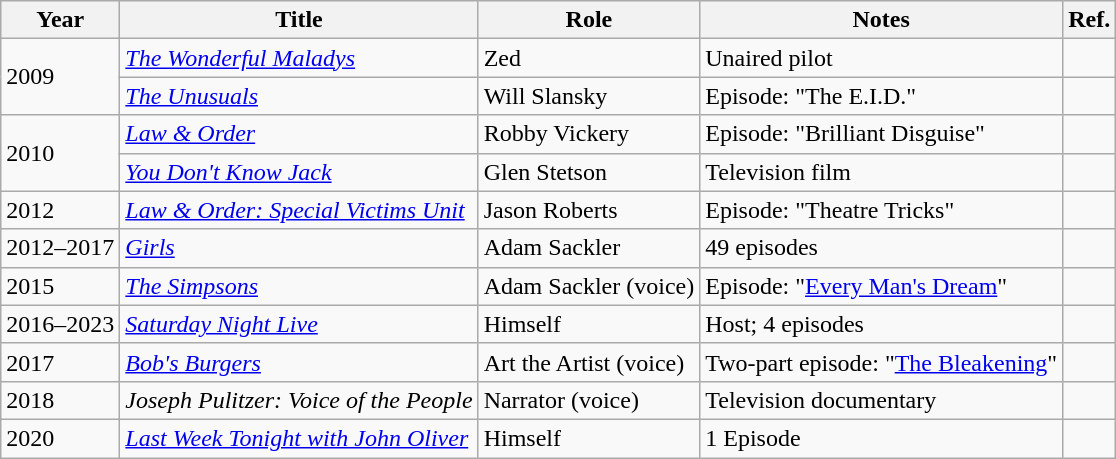<table class="wikitable sortable">
<tr>
<th>Year</th>
<th>Title</th>
<th>Role</th>
<th class="unsortable">Notes</th>
<th>Ref.</th>
</tr>
<tr>
<td rowspan="2">2009</td>
<td><em><a href='#'>The Wonderful Maladys</a></em></td>
<td>Zed</td>
<td>Unaired pilot</td>
<td></td>
</tr>
<tr>
<td><em><a href='#'>The Unusuals</a></em></td>
<td>Will Slansky</td>
<td>Episode: "The E.I.D."</td>
<td></td>
</tr>
<tr>
<td rowspan="2">2010</td>
<td><em><a href='#'>Law & Order</a></em></td>
<td>Robby Vickery</td>
<td>Episode: "Brilliant Disguise"</td>
<td></td>
</tr>
<tr>
<td><em><a href='#'>You Don't Know Jack</a></em></td>
<td>Glen Stetson</td>
<td>Television film</td>
<td></td>
</tr>
<tr>
<td>2012</td>
<td><em><a href='#'>Law & Order: Special Victims Unit</a></em></td>
<td>Jason Roberts</td>
<td>Episode: "Theatre Tricks"</td>
<td></td>
</tr>
<tr>
<td>2012–2017</td>
<td><em><a href='#'>Girls</a></em></td>
<td>Adam Sackler</td>
<td>49 episodes</td>
<td></td>
</tr>
<tr>
<td>2015</td>
<td><em><a href='#'>The Simpsons</a></em></td>
<td>Adam Sackler (voice)</td>
<td>Episode: "<a href='#'>Every Man's Dream</a>"</td>
<td></td>
</tr>
<tr>
<td>2016–2023</td>
<td><em><a href='#'>Saturday Night Live</a></em></td>
<td>Himself</td>
<td>Host; 4 episodes</td>
<td></td>
</tr>
<tr>
<td>2017</td>
<td><em><a href='#'>Bob's Burgers</a></em></td>
<td>Art the Artist (voice)</td>
<td>Two-part episode: "<a href='#'>The Bleakening</a>"</td>
<td></td>
</tr>
<tr>
<td>2018</td>
<td><em>Joseph Pulitzer: Voice of the People</em></td>
<td>Narrator (voice)</td>
<td>Television documentary</td>
<td></td>
</tr>
<tr>
<td>2020</td>
<td><em><a href='#'>Last Week Tonight with John Oliver</a></em></td>
<td>Himself</td>
<td>1 Episode</td>
</tr>
</table>
